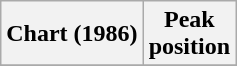<table class="wikitable plainrowheaders">
<tr>
<th scope="col">Chart (1986)</th>
<th scope="col">Peak<br>position</th>
</tr>
<tr>
</tr>
</table>
